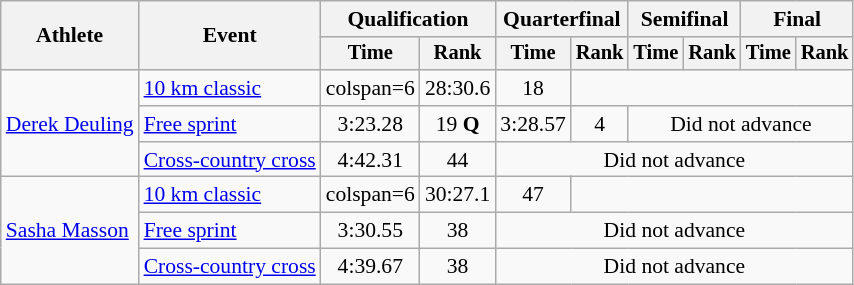<table class="wikitable" style="font-size:90%">
<tr>
<th rowspan="2">Athlete</th>
<th rowspan="2">Event</th>
<th colspan="2">Qualification</th>
<th colspan="2">Quarterfinal</th>
<th colspan="2">Semifinal</th>
<th colspan="2">Final</th>
</tr>
<tr style="font-size:95%">
<th>Time</th>
<th>Rank</th>
<th>Time</th>
<th>Rank</th>
<th>Time</th>
<th>Rank</th>
<th>Time</th>
<th>Rank</th>
</tr>
<tr align=center>
<td align=left rowspan=3><a href='#'>Derek Deuling</a></td>
<td align=left><a href='#'>10 km classic</a></td>
<td>colspan=6 </td>
<td>28:30.6</td>
<td>18</td>
</tr>
<tr align=center>
<td align=left><a href='#'>Free sprint</a></td>
<td>3:23.28</td>
<td>19 <strong>Q</strong></td>
<td>3:28.57</td>
<td>4</td>
<td colspan=4>Did not advance</td>
</tr>
<tr align=center>
<td align=left><a href='#'>Cross-country cross</a></td>
<td>4:42.31</td>
<td>44</td>
<td colspan=6>Did not advance</td>
</tr>
<tr align=center>
<td align=left rowspan=3><a href='#'>Sasha Masson</a></td>
<td align=left><a href='#'>10 km classic</a></td>
<td>colspan=6 </td>
<td>30:27.1</td>
<td>47</td>
</tr>
<tr align=center>
<td align=left><a href='#'>Free sprint</a></td>
<td>3:30.55</td>
<td>38</td>
<td colspan=6>Did not advance</td>
</tr>
<tr align=center>
<td align=left><a href='#'>Cross-country cross</a></td>
<td>4:39.67</td>
<td>38</td>
<td colspan=6>Did not advance</td>
</tr>
</table>
